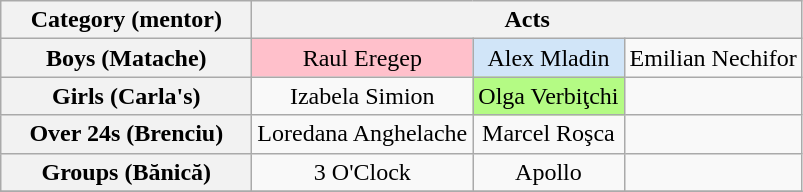<table class="wikitable" style="text-align:center">
<tr>
<th spope="col" style="width:160px;">Category (mentor)</th>
<th scope="col" colspan="3">Acts </th>
</tr>
<tr>
<th scope="row">Boys (Matache)</th>
<td bgcolor=pink>Raul Eregep</td>
<td bgcolor=#d1e5f8>Alex Mladin</td>
<td>Emilian Nechifor</td>
</tr>
<tr>
<th scope="row"#d1e5f8>Girls (Carla's)</th>
<td bgcolor=>Izabela Simion</td>
<td bgcolor=#B4FB84>Olga Verbiţchi</td>
<td></td>
</tr>
<tr>
<th scope="row">Over 24s (Brenciu)</th>
<td bgcolor=>Loredana Anghelache</td>
<td>Marcel Roşca</td>
<td></td>
</tr>
<tr>
<th scope="row">Groups (Bănică)</th>
<td bgcolor=>3 O'Clock</td>
<td bgcolor=>Apollo</td>
<td></td>
</tr>
<tr>
</tr>
</table>
